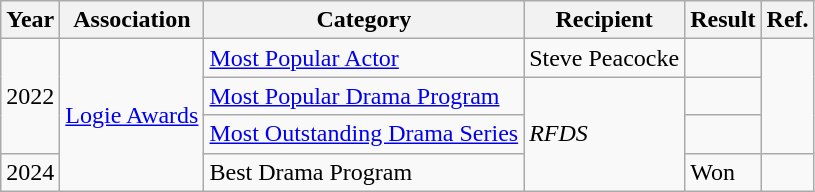<table class="wikitable">
<tr>
<th>Year</th>
<th>Association</th>
<th>Category</th>
<th>Recipient</th>
<th>Result</th>
<th>Ref.</th>
</tr>
<tr>
<td rowspan="3">2022</td>
<td rowspan="4"><a href='#'>Logie Awards</a></td>
<td><a href='#'>Most Popular Actor</a></td>
<td>Steve Peacocke</td>
<td></td>
<td align="center" rowspan="3"></td>
</tr>
<tr>
<td><a href='#'>Most Popular Drama Program</a></td>
<td rowspan="3"><em>RFDS</em></td>
<td></td>
</tr>
<tr>
<td><a href='#'>Most Outstanding Drama Series</a></td>
<td></td>
</tr>
<tr>
<td>2024</td>
<td>Best Drama Program</td>
<td>Won</td>
<td></td>
</tr>
</table>
